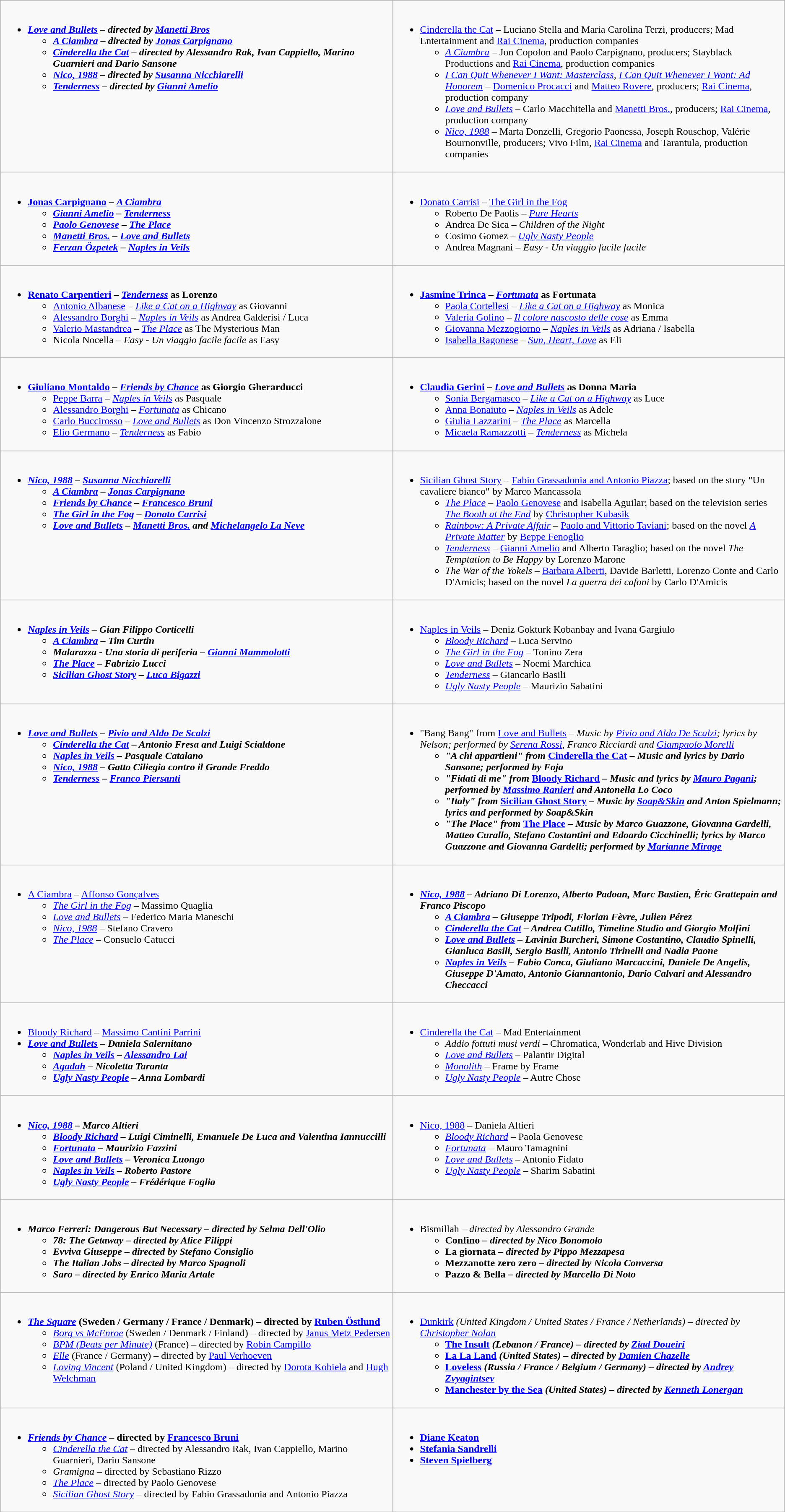<table class="wikitable" role="presentation">
<tr>
<td style="vertical-align:top; width:50%;"><br><ul><li><strong><em><a href='#'>Love and Bullets</a><em> – directed by <a href='#'>Manetti Bros</a><strong><ul><li></em><a href='#'>A Ciambra</a><em> – directed by <a href='#'>Jonas Carpignano</a></li><li></em><a href='#'>Cinderella the Cat</a><em> – directed by Alessandro Rak, Ivan Cappiello, Marino Guarnieri and Dario Sansone</li><li></em><a href='#'>Nico, 1988</a><em> – directed by <a href='#'>Susanna Nicchiarelli</a></li><li></em><a href='#'>Tenderness</a><em> – directed by <a href='#'>Gianni Amelio</a></li></ul></li></ul></td>
<td style="vertical-align:top; width:50%;"><br><ul><li></em></strong><a href='#'>Cinderella the Cat</a></em> – Luciano Stella and Maria Carolina Terzi, producers; Mad Entertainment and <a href='#'>Rai Cinema</a>, production companies</strong><ul><li><em><a href='#'>A Ciambra</a></em> – Jon Copolon and Paolo Carpignano, producers; Stayblack Productions and <a href='#'>Rai Cinema</a>, production companies</li><li><em><a href='#'>I Can Quit Whenever I Want: Masterclass</a>, <a href='#'>I Can Quit Whenever I Want: Ad Honorem</a></em> – <a href='#'>Domenico Procacci</a> and <a href='#'>Matteo Rovere</a>, producers; <a href='#'>Rai Cinema</a>, production company</li><li><em><a href='#'>Love and Bullets</a></em> – Carlo Macchitella and <a href='#'>Manetti Bros.</a>, producers; <a href='#'>Rai Cinema</a>, production company</li><li><em><a href='#'>Nico, 1988</a></em> – Marta Donzelli, Gregorio Paonessa, Joseph Rouschop, Valérie Bournonville, producers; Vivo Film, <a href='#'>Rai Cinema</a> and Tarantula, production companies</li></ul></li></ul></td>
</tr>
<tr>
<td style="vertical-align:top; width:50%;"><br><ul><li><strong><a href='#'>Jonas Carpignano</a> – <em><a href='#'>A Ciambra</a><strong><em><ul><li><a href='#'>Gianni Amelio</a> – </em><a href='#'>Tenderness</a><em></li><li><a href='#'>Paolo Genovese</a> – </em><a href='#'>The Place</a><em></li><li><a href='#'>Manetti Bros.</a> – </em><a href='#'>Love and Bullets</a><em></li><li><a href='#'>Ferzan Özpetek</a> – </em><a href='#'>Naples in Veils</a><em></li></ul></li></ul></td>
<td style="vertical-align:top; width:50%;"><br><ul><li></strong><a href='#'>Donato Carrisi</a> – </em><a href='#'>The Girl in the Fog</a></em></strong><ul><li>Roberto De Paolis – <em><a href='#'>Pure Hearts</a></em></li><li>Andrea De Sica – <em>Children of the Night</em></li><li>Cosimo Gomez – <em><a href='#'>Ugly Nasty People</a></em></li><li>Andrea Magnani – <em>Easy - Un viaggio facile facile</em></li></ul></li></ul></td>
</tr>
<tr>
<td style="vertical-align:top; width:50%;"><br><ul><li><strong><a href='#'>Renato Carpentieri</a> – <em><a href='#'>Tenderness</a></em> as Lorenzo</strong><ul><li><a href='#'>Antonio Albanese</a> – <em><a href='#'>Like a Cat on a Highway</a></em> as Giovanni</li><li><a href='#'>Alessandro Borghi</a> – <em><a href='#'>Naples in Veils</a></em> as Andrea Galderisi / Luca</li><li><a href='#'>Valerio Mastandrea</a> – <em><a href='#'>The Place</a></em> as The Mysterious Man</li><li>Nicola Nocella – <em>Easy - Un viaggio facile facile</em> as Easy</li></ul></li></ul></td>
<td style="vertical-align:top; width:50%;"><br><ul><li><strong><a href='#'>Jasmine Trinca</a> – <em><a href='#'>Fortunata</a></em> as Fortunata</strong><ul><li><a href='#'>Paola Cortellesi</a> – <em><a href='#'>Like a Cat on a Highway</a></em> as Monica</li><li><a href='#'>Valeria Golino</a> – <em><a href='#'>Il colore nascosto delle cose</a></em> as Emma</li><li><a href='#'>Giovanna Mezzogiorno</a> – <em><a href='#'>Naples in Veils</a></em> as Adriana / Isabella</li><li><a href='#'>Isabella Ragonese</a> – <em><a href='#'>Sun, Heart, Love</a></em> as Eli</li></ul></li></ul></td>
</tr>
<tr>
<td style="vertical-align:top; width:50%;"><br><ul><li><strong><a href='#'>Giuliano Montaldo</a> – <em><a href='#'>Friends by Chance</a></em> as Giorgio Gherarducci</strong><ul><li><a href='#'>Peppe Barra</a> – <em><a href='#'>Naples in Veils</a></em> as Pasquale</li><li><a href='#'>Alessandro Borghi</a> – <em><a href='#'>Fortunata</a></em> as Chicano</li><li><a href='#'>Carlo Buccirosso</a> – <em><a href='#'>Love and Bullets</a></em> as Don Vincenzo Strozzalone</li><li><a href='#'>Elio Germano</a> – <em><a href='#'>Tenderness</a></em> as Fabio</li></ul></li></ul></td>
<td style="vertical-align:top; width:50%;"><br><ul><li><strong><a href='#'>Claudia Gerini</a> – <em><a href='#'>Love and Bullets</a></em> as Donna Maria</strong><ul><li><a href='#'>Sonia Bergamasco</a> – <em><a href='#'>Like a Cat on a Highway</a></em> as Luce</li><li><a href='#'>Anna Bonaiuto</a> – <em><a href='#'>Naples in Veils</a></em> as Adele</li><li><a href='#'>Giulia Lazzarini</a> – <em><a href='#'>The Place</a></em> as Marcella</li><li><a href='#'>Micaela Ramazzotti</a> – <em><a href='#'>Tenderness</a></em> as Michela</li></ul></li></ul></td>
</tr>
<tr>
<td style="vertical-align:top; width:50%;"><br><ul><li><strong><em><a href='#'>Nico, 1988</a><em> – <a href='#'>Susanna Nicchiarelli</a><strong><ul><li></em><a href='#'>A Ciambra</a><em> – <a href='#'>Jonas Carpignano</a></li><li></em><a href='#'>Friends by Chance</a><em> – <a href='#'>Francesco Bruni</a></li><li></em><a href='#'>The Girl in the Fog</a><em> – <a href='#'>Donato Carrisi</a></li><li></em><a href='#'>Love and Bullets</a><em> – <a href='#'>Manetti Bros.</a> and <a href='#'>Michelangelo La Neve</a></li></ul></li></ul></td>
<td style="vertical-align:top; width:50%;"><br><ul><li></em></strong><a href='#'>Sicilian Ghost Story</a></em> – <a href='#'>Fabio Grassadonia and Antonio Piazza</a>; based on the story "Un cavaliere bianco" by Marco Mancassola</strong><ul><li><em><a href='#'>The Place</a></em> – <a href='#'>Paolo Genovese</a> and Isabella Aguilar; based on the television series <em><a href='#'>The Booth at the End</a></em> by <a href='#'>Christopher Kubasik</a></li><li><em><a href='#'>Rainbow: A Private Affair</a></em> – <a href='#'>Paolo and Vittorio Taviani</a>; based on the novel <em><a href='#'>A Private Matter</a></em> by <a href='#'>Beppe Fenoglio</a></li><li><em><a href='#'>Tenderness</a></em> – <a href='#'>Gianni Amelio</a> and Alberto Taraglio; based on the novel <em>The Temptation to Be Happy</em> by Lorenzo Marone</li><li><em>The War of the Yokels</em> – <a href='#'>Barbara Alberti</a>, Davide Barletti, Lorenzo Conte and Carlo D'Amicis; based on the novel <em>La guerra dei cafoni</em> by Carlo D'Amicis</li></ul></li></ul></td>
</tr>
<tr>
<td style="vertical-align:top; width:50%;"><br><ul><li><strong><em><a href='#'>Naples in Veils</a><em> – Gian Filippo Corticelli <strong><ul><li></em><a href='#'>A Ciambra</a><em> – Tim Curtin</li><li></em>Malarazza - Una storia di periferia<em> – <a href='#'>Gianni Mammolotti</a></li><li></em><a href='#'>The Place</a><em> – Fabrizio Lucci</li><li></em><a href='#'>Sicilian Ghost Story</a><em> – <a href='#'>Luca Bigazzi</a></li></ul></li></ul></td>
<td style="vertical-align:top; width:50%;"><br><ul><li></em></strong><a href='#'>Naples in Veils</a></em> – Deniz Gokturk Kobanbay and Ivana Gargiulo</strong><ul><li><em><a href='#'>Bloody Richard</a></em> – Luca Servino</li><li><em><a href='#'>The Girl in the Fog</a></em> – Tonino Zera</li><li><em><a href='#'>Love and Bullets</a></em> – Noemi Marchica</li><li><em><a href='#'>Tenderness</a></em> – Giancarlo Basili</li><li><em><a href='#'>Ugly Nasty People</a></em> – Maurizio Sabatini</li></ul></li></ul></td>
</tr>
<tr>
<td style="vertical-align:top; width:50%;"><br><ul><li><strong><em><a href='#'>Love and Bullets</a><em> – <a href='#'>Pivio and Aldo De Scalzi</a><strong><ul><li></em><a href='#'>Cinderella the Cat</a><em> – Antonio Fresa and Luigi Scialdone</li><li></em><a href='#'>Naples in Veils</a><em> – Pasquale Catalano</li><li></em><a href='#'>Nico, 1988</a><em> – Gatto Ciliegia contro il Grande Freddo</li><li></em><a href='#'>Tenderness</a><em> – <a href='#'>Franco Piersanti</a></li></ul></li></ul></td>
<td style="vertical-align:top; width:50%;"><br><ul><li></strong>"Bang Bang" from </em><a href='#'>Love and Bullets</a><em> – Music by <a href='#'>Pivio and Aldo De Scalzi</a>; lyrics by Nelson; performed by <a href='#'>Serena Rossi</a>, Franco Ricciardi and <a href='#'>Giampaolo Morelli</a><strong><ul><li>"A chi appartieni" from </em><a href='#'>Cinderella the Cat</a><em> – Music and lyrics by Dario Sansone; performed by Foja</li><li>"Fidati di me" from </em><a href='#'>Bloody Richard</a><em> – Music and lyrics by <a href='#'>Mauro Pagani</a>; performed by <a href='#'>Massimo Ranieri</a> and Antonella Lo Coco</li><li>"Italy" from </em><a href='#'>Sicilian Ghost Story</a><em> – Music by <a href='#'>Soap&Skin</a> and Anton Spielmann; lyrics and performed by Soap&Skin</li><li>"The Place" from </em><a href='#'>The Place</a><em> – Music by Marco Guazzone, Giovanna Gardelli, Matteo Curallo, Stefano Costantini and Edoardo Cicchinelli; lyrics by Marco Guazzone and Giovanna Gardelli; performed by <a href='#'>Marianne Mirage</a></li></ul></li></ul></td>
</tr>
<tr>
<td style="vertical-align:top; width:50%;"><br><ul><li></em></strong><a href='#'>A Ciambra</a></em> – <a href='#'>Affonso Gonçalves</a></strong><ul><li><em><a href='#'>The Girl in the Fog</a></em> – Massimo Quaglia</li><li><em><a href='#'>Love and Bullets</a></em> – Federico Maria Maneschi</li><li><em><a href='#'>Nico, 1988</a></em> – Stefano Cravero</li><li><em><a href='#'>The Place</a></em> – Consuelo Catucci</li></ul></li></ul></td>
<td style="vertical-align:top; width:50%;"><br><ul><li><strong><em><a href='#'>Nico, 1988</a><em> – Adriano Di Lorenzo, Alberto Padoan, Marc Bastien, Éric Grattepain and Franco Piscopo<strong><ul><li></em><a href='#'>A Ciambra</a><em> – Giuseppe Tripodi, Florian Fèvre, Julien Pérez</li><li></em><a href='#'>Cinderella the Cat</a><em> – Andrea Cutillo, Timeline Studio and Giorgio Molfini</li><li></em><a href='#'>Love and Bullets</a><em> – Lavinia Burcheri, Simone Costantino, Claudio Spinelli, Gianluca Basili, Sergio Basili, Antonio Tirinelli and Nadia Paone</li><li></em><a href='#'>Naples in Veils</a><em> – Fabio Conca, Giuliano Marcaccini, Daniele De Angelis, Giuseppe D'Amato, Antonio Giannantonio, Dario Calvari and Alessandro Checcacci</li></ul></li></ul></td>
</tr>
<tr>
<td style="vertical-align:top; width:50%;"><br><ul><li></em></strong><a href='#'>Bloody Richard</a></em> – <a href='#'>Massimo Cantini Parrini</a></strong></li><li><strong><em><a href='#'>Love and Bullets</a><em> – Daniela Salernitano<strong><ul><li></em><a href='#'>Naples in Veils</a><em> – <a href='#'>Alessandro Lai</a></li><li></em><a href='#'>Agadah</a><em> – Nicoletta Taranta</li><li></em><a href='#'>Ugly Nasty People</a><em> – Anna Lombardi</li></ul></li></ul></td>
<td style="vertical-align:top; width:50%;"><br><ul><li></em></strong><a href='#'>Cinderella the Cat</a></em> – Mad Entertainment</strong><ul><li><em>Addio fottuti musi verdi</em> – Chromatica, Wonderlab and Hive Division</li><li><em><a href='#'>Love and Bullets</a></em> – Palantir Digital</li><li><em><a href='#'>Monolith</a></em> – Frame by Frame</li><li><em><a href='#'>Ugly Nasty People</a></em> – Autre Chose</li></ul></li></ul></td>
</tr>
<tr>
<td style="vertical-align:top; width:50%;"><br><ul><li><strong><em><a href='#'>Nico, 1988</a><em> – Marco Altieri<strong><ul><li></em><a href='#'>Bloody Richard</a><em> – Luigi Ciminelli, Emanuele De Luca and Valentina Iannuccilli</li><li></em><a href='#'>Fortunata</a><em> – Maurizio Fazzini</li><li></em><a href='#'>Love and Bullets</a><em> – Veronica Luongo</li><li></em><a href='#'>Naples in Veils</a><em> – Roberto Pastore</li><li></em><a href='#'>Ugly Nasty People</a><em> – Frédérique Foglia</li></ul></li></ul></td>
<td style="vertical-align:top; width:50%;"><br><ul><li></em></strong><a href='#'>Nico, 1988</a></em> – Daniela Altieri</strong><ul><li><em><a href='#'>Bloody Richard</a></em> – Paola Genovese</li><li><em><a href='#'>Fortunata</a></em> – Mauro Tamagnini</li><li><em><a href='#'>Love and Bullets</a></em> – Antonio Fidato</li><li><em><a href='#'>Ugly Nasty People</a></em> – Sharim Sabatini</li></ul></li></ul></td>
</tr>
<tr>
<td style="vertical-align:top; width:50%;"><br><ul><li><strong><em>Marco Ferreri: Dangerous But Necessary<em> – directed by Selma Dell'Olio<strong><ul><li></strong>78: The Getaway</em> – directed by Alice Filippi</li><li><em>Evviva Giuseppe</em> – directed by Stefano Consiglio</li><li><em>The Italian Jobs</em> – directed by Marco Spagnoli</li><li><em>Saro</em> – directed by Enrico Maria Artale</li></ul></li></ul></td>
<td style="vertical-align:top; width:50%;"><br><ul><li></em></strong>Bismillah<em> – directed by Alessandro Grande<strong><ul><li></em>Confino<em> – directed by Nico Bonomolo</li><li></em>La giornata<em> – directed by Pippo Mezzapesa</li><li></em>Mezzanotte zero zero<em> – directed by Nicola Conversa</li><li></em>Pazzo & Bella<em> – directed by Marcello Di Noto</li></ul></li></ul></td>
</tr>
<tr>
<td style="vertical-align:top; width:50%;"><br><ul><li><strong><em><a href='#'>The Square</a></em> (Sweden / Germany / France / Denmark) – directed by <a href='#'>Ruben Östlund</a></strong><ul><li><em><a href='#'>Borg vs McEnroe</a></em> (Sweden / Denmark / Finland) – directed by <a href='#'>Janus Metz Pedersen</a></li><li><em><a href='#'>BPM (Beats per Minute)</a></em> (France) – directed by <a href='#'>Robin Campillo</a></li><li><em><a href='#'>Elle</a></em> (France / Germany) – directed by <a href='#'>Paul Verhoeven</a></li><li><em><a href='#'>Loving Vincent</a></em> (Poland / United Kingdom) – directed by <a href='#'>Dorota Kobiela</a> and <a href='#'>Hugh Welchman</a></li></ul></li></ul></td>
<td style="vertical-align:top; width:50%;"><br><ul><li></em></strong><a href='#'>Dunkirk</a><em> (United Kingdom / United States / France / Netherlands) – directed by <a href='#'>Christopher Nolan</a><strong><ul><li></em><a href='#'>The Insult</a><em> (Lebanon / France) – directed by <a href='#'>Ziad Doueiri</a></li><li></em><a href='#'>La La Land</a><em> (United States) – directed by <a href='#'>Damien Chazelle</a></li><li></em><a href='#'>Loveless</a><em> (Russia / France / Belgium / Germany) – directed by <a href='#'>Andrey Zvyagintsev</a></li><li></em><a href='#'>Manchester by the Sea</a><em> (United States) – directed by <a href='#'>Kenneth Lonergan</a></li></ul></li></ul></td>
</tr>
<tr>
<td style="vertical-align:top; width:50%;"><br><ul><li><strong><em><a href='#'>Friends by Chance</a></em> – directed by <a href='#'>Francesco Bruni</a></strong><ul><li><em><a href='#'>Cinderella the Cat</a></em> – directed by Alessandro Rak, Ivan Cappiello, Marino Guarnieri, Dario Sansone</li><li><em>Gramigna</em> – directed by Sebastiano Rizzo</li><li><em><a href='#'>The Place</a></em> – directed by Paolo Genovese</li><li><em><a href='#'>Sicilian Ghost Story</a></em> – directed by Fabio Grassadonia and Antonio Piazza</li></ul></li></ul></td>
<td style="vertical-align:top; width:50%;"><br><ul><li><strong><a href='#'>Diane Keaton</a></strong></li><li><strong><a href='#'>Stefania Sandrelli</a></strong></li><li><strong><a href='#'>Steven Spielberg</a></strong></li></ul></td>
</tr>
</table>
